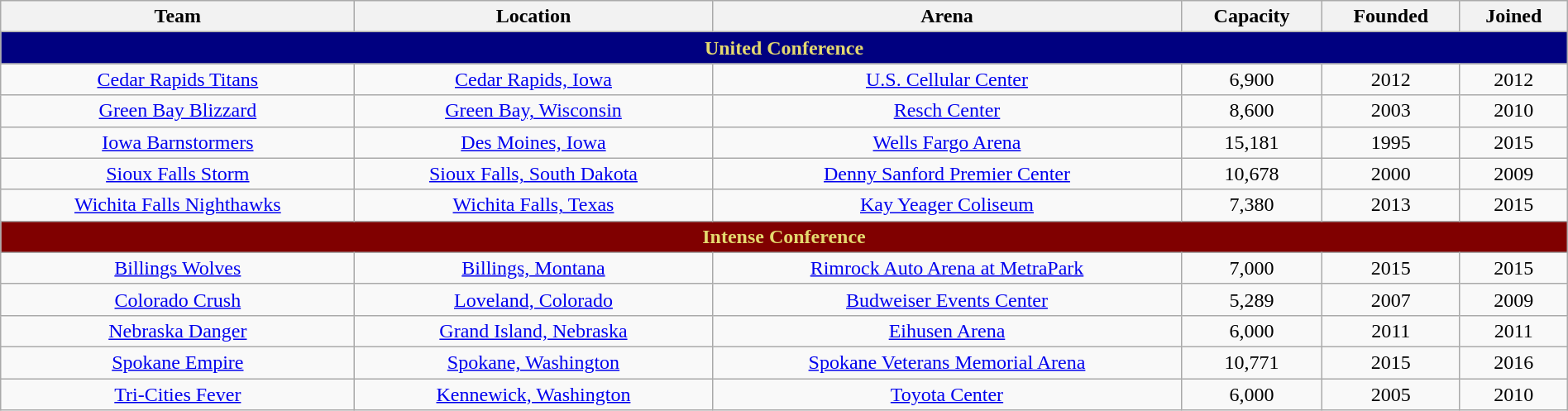<table class="wikitable" width=100% style="text-align:center">
<tr>
<th>Team</th>
<th>Location</th>
<th>Arena</th>
<th>Capacity</th>
<th>Founded</th>
<th>Joined</th>
</tr>
<tr>
<th colspan=7 style="color:#E4D96F; background-color:#000080">United Conference</th>
</tr>
<tr>
<td><a href='#'>Cedar Rapids Titans</a></td>
<td><a href='#'>Cedar Rapids, Iowa</a></td>
<td><a href='#'>U.S. Cellular Center</a></td>
<td>6,900</td>
<td>2012</td>
<td>2012</td>
</tr>
<tr>
<td><a href='#'>Green Bay Blizzard</a></td>
<td><a href='#'>Green Bay, Wisconsin</a></td>
<td><a href='#'>Resch Center</a></td>
<td>8,600</td>
<td>2003</td>
<td>2010</td>
</tr>
<tr>
<td><a href='#'>Iowa Barnstormers</a></td>
<td><a href='#'>Des Moines, Iowa</a></td>
<td><a href='#'>Wells Fargo Arena</a></td>
<td>15,181</td>
<td>1995</td>
<td>2015</td>
</tr>
<tr>
<td><a href='#'>Sioux Falls Storm</a></td>
<td><a href='#'>Sioux Falls, South Dakota</a></td>
<td><a href='#'>Denny Sanford Premier Center</a></td>
<td>10,678</td>
<td>2000</td>
<td>2009</td>
</tr>
<tr>
<td><a href='#'>Wichita Falls Nighthawks</a></td>
<td><a href='#'>Wichita Falls, Texas</a></td>
<td><a href='#'>Kay Yeager Coliseum</a></td>
<td>7,380</td>
<td>2013</td>
<td>2015</td>
</tr>
<tr>
<th colspan=7 style="color:#E4D96F; background-color:#800000">Intense Conference</th>
</tr>
<tr>
<td><a href='#'>Billings Wolves</a></td>
<td><a href='#'>Billings, Montana</a></td>
<td><a href='#'>Rimrock Auto Arena at MetraPark</a></td>
<td>7,000</td>
<td>2015</td>
<td>2015</td>
</tr>
<tr>
<td><a href='#'>Colorado Crush</a></td>
<td><a href='#'>Loveland, Colorado</a></td>
<td><a href='#'>Budweiser Events Center</a></td>
<td>5,289</td>
<td>2007</td>
<td>2009</td>
</tr>
<tr>
<td><a href='#'>Nebraska Danger</a></td>
<td><a href='#'>Grand Island, Nebraska</a></td>
<td><a href='#'>Eihusen Arena</a></td>
<td>6,000</td>
<td>2011</td>
<td>2011</td>
</tr>
<tr>
<td><a href='#'>Spokane Empire</a></td>
<td><a href='#'>Spokane, Washington</a></td>
<td><a href='#'>Spokane Veterans Memorial Arena</a></td>
<td>10,771</td>
<td>2015</td>
<td>2016</td>
</tr>
<tr>
<td><a href='#'>Tri-Cities Fever</a></td>
<td><a href='#'>Kennewick, Washington</a></td>
<td><a href='#'>Toyota Center</a></td>
<td>6,000</td>
<td>2005</td>
<td>2010</td>
</tr>
</table>
